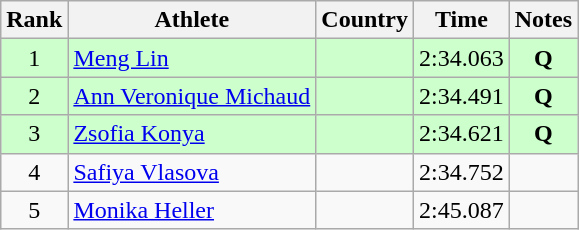<table class="wikitable sortable" style="text-align:center">
<tr>
<th>Rank</th>
<th>Athlete</th>
<th>Country</th>
<th>Time</th>
<th>Notes</th>
</tr>
<tr bgcolor="#ccffcc">
<td>1</td>
<td align=left><a href='#'>Meng Lin</a></td>
<td align=left></td>
<td>2:34.063</td>
<td><strong>Q</strong></td>
</tr>
<tr bgcolor="#ccffcc">
<td>2</td>
<td align=left><a href='#'>Ann Veronique Michaud</a></td>
<td align=left></td>
<td>2:34.491</td>
<td><strong>Q</strong></td>
</tr>
<tr bgcolor="#ccffcc">
<td>3</td>
<td align=left><a href='#'>Zsofia Konya</a></td>
<td align=left></td>
<td>2:34.621</td>
<td><strong>Q</strong></td>
</tr>
<tr>
<td>4</td>
<td align=left><a href='#'>Safiya Vlasova</a></td>
<td align=left></td>
<td>2:34.752</td>
<td></td>
</tr>
<tr>
<td>5</td>
<td align=left><a href='#'>Monika Heller</a></td>
<td align=left></td>
<td>2:45.087</td>
<td></td>
</tr>
</table>
